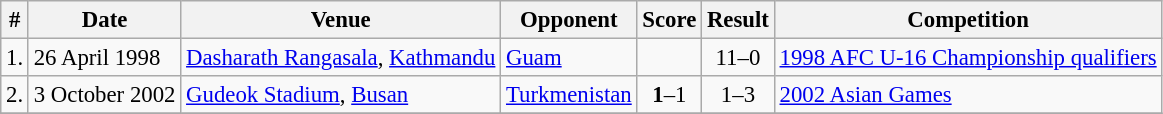<table class="wikitable" style="font-size:95%">
<tr>
<th>#</th>
<th>Date</th>
<th>Venue</th>
<th>Opponent</th>
<th>Score</th>
<th>Result</th>
<th>Competition</th>
</tr>
<tr>
<td>1.</td>
<td>26 April 1998</td>
<td><a href='#'>Dasharath Rangasala</a>, <a href='#'>Kathmandu</a></td>
<td> <a href='#'>Guam</a></td>
<td style="text-align:center;"></td>
<td style="text-align:center;">11–0</td>
<td><a href='#'>1998 AFC U-16 Championship qualifiers</a></td>
</tr>
<tr>
<td>2.</td>
<td>3 October 2002</td>
<td><a href='#'>Gudeok Stadium</a>, <a href='#'>Busan</a></td>
<td> <a href='#'>Turkmenistan</a></td>
<td style="text-align:center;"><strong>1</strong>–1</td>
<td style="text-align:center;">1–3</td>
<td><a href='#'>2002 Asian Games</a></td>
</tr>
<tr>
</tr>
</table>
